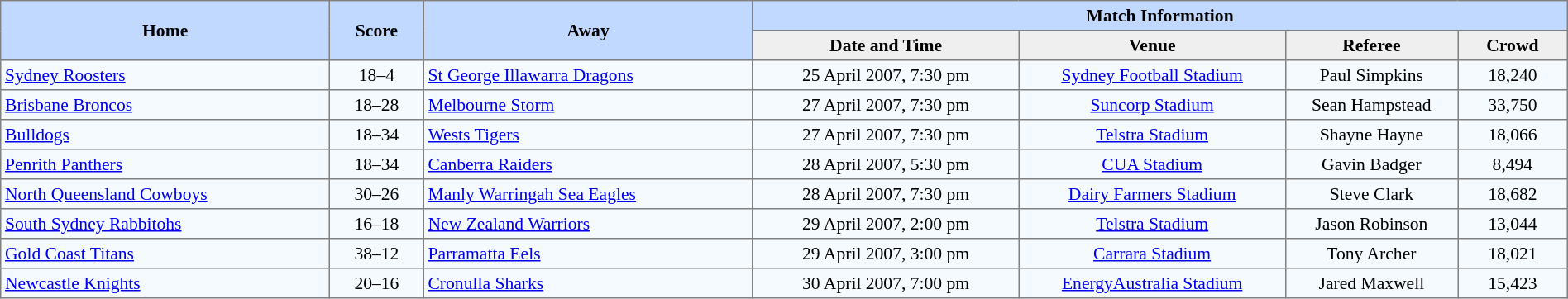<table border=1 style="border-collapse:collapse; font-size:90%; text-align:center;" cellpadding=3 cellspacing=0 width=100%>
<tr bgcolor=#C1D8FF>
<th rowspan=2 width=21%>Home</th>
<th rowspan=2 width=6%>Score</th>
<th rowspan=2 width=21%>Away</th>
<th colspan=6>Match Information</th>
</tr>
<tr bgcolor=#EFEFEF>
<th width=17%>Date and Time</th>
<th width=17%>Venue</th>
<th width=11%>Referee</th>
<th width=7%>Crowd</th>
</tr>
<tr bgcolor=#F5FAFF>
<td align=left> <a href='#'>Sydney Roosters</a></td>
<td>18–4</td>
<td align=left> <a href='#'>St George Illawarra Dragons</a></td>
<td>25 April 2007, 7:30 pm</td>
<td><a href='#'>Sydney Football Stadium</a></td>
<td>Paul Simpkins</td>
<td>18,240</td>
</tr>
<tr bgcolor=#F5FAFF>
<td align=left> <a href='#'>Brisbane Broncos</a></td>
<td>18–28</td>
<td align=left> <a href='#'>Melbourne Storm</a></td>
<td>27 April 2007, 7:30 pm</td>
<td><a href='#'>Suncorp Stadium</a></td>
<td>Sean Hampstead</td>
<td>33,750</td>
</tr>
<tr bgcolor=#F5FAFF>
<td align=left> <a href='#'>Bulldogs</a></td>
<td>18–34</td>
<td align=left> <a href='#'>Wests Tigers</a></td>
<td>27 April 2007, 7:30 pm</td>
<td><a href='#'>Telstra Stadium</a></td>
<td>Shayne Hayne</td>
<td>18,066</td>
</tr>
<tr bgcolor=#F5FAFF>
<td align=left> <a href='#'>Penrith Panthers</a></td>
<td>18–34</td>
<td align=left> <a href='#'>Canberra Raiders</a></td>
<td>28 April 2007, 5:30 pm</td>
<td><a href='#'>CUA Stadium</a></td>
<td>Gavin Badger</td>
<td>8,494</td>
</tr>
<tr bgcolor=#F5FAFF>
<td align=left> <a href='#'>North Queensland Cowboys</a></td>
<td>30–26</td>
<td align=left> <a href='#'>Manly Warringah Sea Eagles</a></td>
<td>28 April 2007, 7:30 pm</td>
<td><a href='#'>Dairy Farmers Stadium</a></td>
<td>Steve Clark</td>
<td>18,682</td>
</tr>
<tr bgcolor=#F5FAFF>
<td align=left> <a href='#'>South Sydney Rabbitohs</a></td>
<td>16–18</td>
<td align=left> <a href='#'>New Zealand Warriors</a></td>
<td>29 April 2007, 2:00 pm</td>
<td><a href='#'>Telstra Stadium</a></td>
<td>Jason Robinson</td>
<td>13,044</td>
</tr>
<tr bgcolor=#F5FAFF>
<td align=left> <a href='#'>Gold Coast Titans</a></td>
<td>38–12</td>
<td align=left> <a href='#'>Parramatta Eels</a></td>
<td>29 April 2007, 3:00 pm</td>
<td><a href='#'>Carrara Stadium</a></td>
<td>Tony Archer</td>
<td>18,021</td>
</tr>
<tr bgcolor=#F5FAFF>
<td align=left> <a href='#'>Newcastle Knights</a></td>
<td>20–16</td>
<td align=left> <a href='#'>Cronulla Sharks</a></td>
<td>30 April 2007, 7:00 pm</td>
<td><a href='#'>EnergyAustralia Stadium</a></td>
<td>Jared Maxwell</td>
<td>15,423</td>
</tr>
</table>
